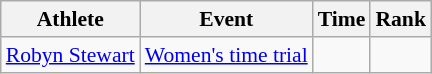<table class="wikitable" style="font-size:90%;">
<tr>
<th>Athlete</th>
<th>Event</th>
<th>Time</th>
<th>Rank</th>
</tr>
<tr align=center>
<td align=left><a href='#'>Robyn Stewart</a></td>
<td align=left><a href='#'>Women's time trial</a></td>
<td></td>
<td></td>
</tr>
</table>
